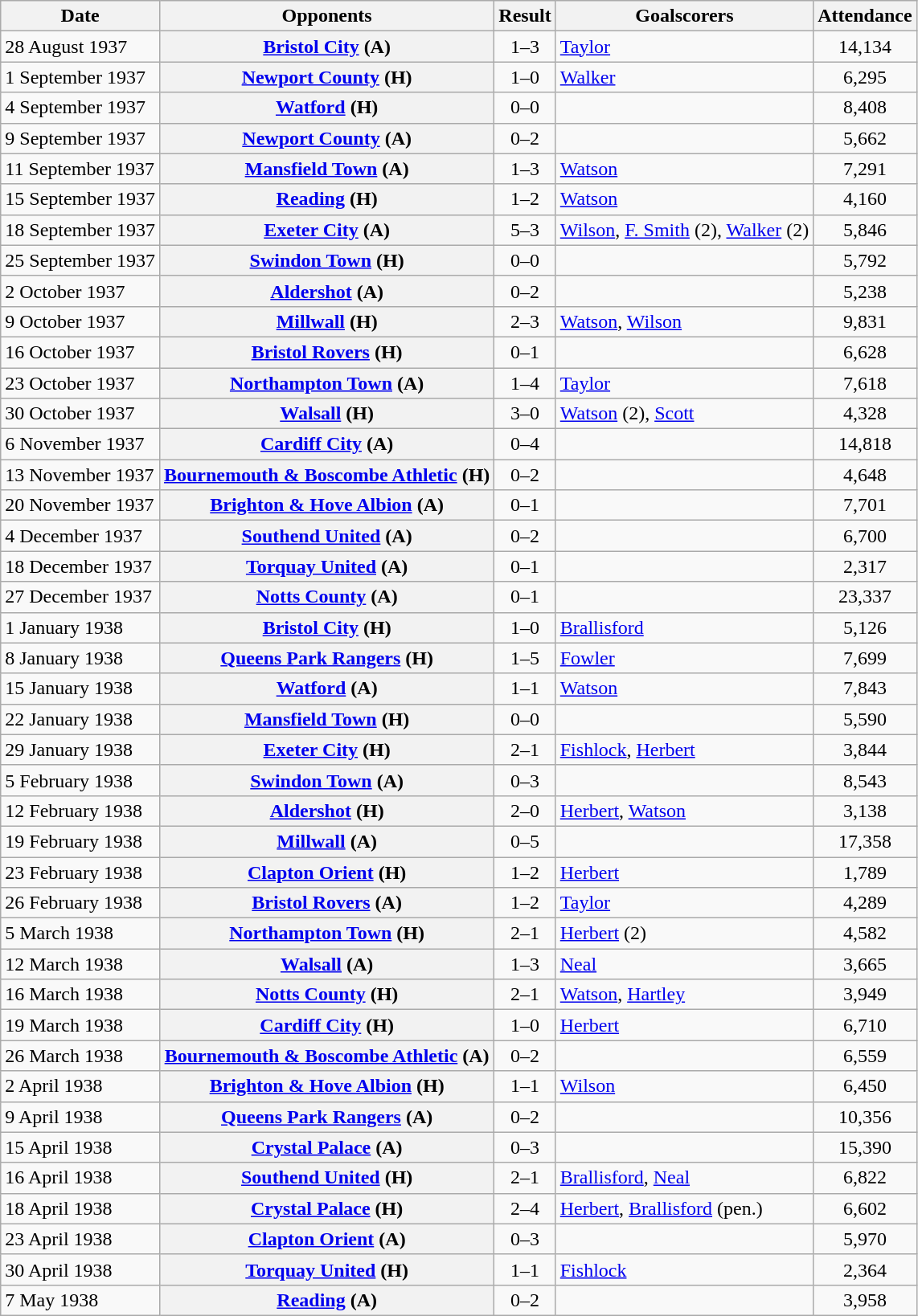<table class="wikitable plainrowheaders sortable">
<tr>
<th scope=col>Date</th>
<th scope=col>Opponents</th>
<th scope=col>Result</th>
<th scope=col class=unsortable>Goalscorers</th>
<th scope=col>Attendance</th>
</tr>
<tr>
<td>28 August 1937</td>
<th scope=row><a href='#'>Bristol City</a> (A)</th>
<td align=center>1–3</td>
<td><a href='#'>Taylor</a></td>
<td align=center>14,134</td>
</tr>
<tr>
<td>1 September 1937</td>
<th scope=row><a href='#'>Newport County</a> (H)</th>
<td align=center>1–0</td>
<td><a href='#'>Walker</a></td>
<td align=center>6,295</td>
</tr>
<tr>
<td>4 September 1937</td>
<th scope=row><a href='#'>Watford</a> (H)</th>
<td align=center>0–0</td>
<td></td>
<td align=center>8,408</td>
</tr>
<tr>
<td>9 September 1937</td>
<th scope=row><a href='#'>Newport County</a> (A)</th>
<td align=center>0–2</td>
<td></td>
<td align=center>5,662</td>
</tr>
<tr>
<td>11 September 1937</td>
<th scope=row><a href='#'>Mansfield Town</a> (A)</th>
<td align=center>1–3</td>
<td><a href='#'>Watson</a></td>
<td align=center>7,291</td>
</tr>
<tr>
<td>15 September 1937</td>
<th scope=row><a href='#'>Reading</a> (H)</th>
<td align=center>1–2</td>
<td><a href='#'>Watson</a></td>
<td align=center>4,160</td>
</tr>
<tr>
<td>18 September 1937</td>
<th scope=row><a href='#'>Exeter City</a> (A)</th>
<td align=center>5–3</td>
<td><a href='#'>Wilson</a>, <a href='#'>F. Smith</a> (2), <a href='#'>Walker</a> (2)</td>
<td align=center>5,846</td>
</tr>
<tr>
<td>25 September 1937</td>
<th scope=row><a href='#'>Swindon Town</a> (H)</th>
<td align=center>0–0</td>
<td></td>
<td align=center>5,792</td>
</tr>
<tr>
<td>2 October 1937</td>
<th scope=row><a href='#'>Aldershot</a> (A)</th>
<td align=center>0–2</td>
<td></td>
<td align=center>5,238</td>
</tr>
<tr>
<td>9 October 1937</td>
<th scope=row><a href='#'>Millwall</a> (H)</th>
<td align=center>2–3</td>
<td><a href='#'>Watson</a>, <a href='#'>Wilson</a></td>
<td align=center>9,831</td>
</tr>
<tr>
<td>16 October 1937</td>
<th scope=row><a href='#'>Bristol Rovers</a> (H)</th>
<td align=center>0–1</td>
<td></td>
<td align=center>6,628</td>
</tr>
<tr>
<td>23 October 1937</td>
<th scope=row><a href='#'>Northampton Town</a> (A)</th>
<td align=center>1–4</td>
<td><a href='#'>Taylor</a></td>
<td align=center>7,618</td>
</tr>
<tr>
<td>30 October 1937</td>
<th scope=row><a href='#'>Walsall</a> (H)</th>
<td align=center>3–0</td>
<td><a href='#'>Watson</a> (2), <a href='#'>Scott</a></td>
<td align=center>4,328</td>
</tr>
<tr>
<td>6 November 1937</td>
<th scope=row><a href='#'>Cardiff City</a> (A)</th>
<td align=center>0–4</td>
<td></td>
<td align=center>14,818</td>
</tr>
<tr>
<td>13 November 1937</td>
<th scope=row><a href='#'>Bournemouth & Boscombe Athletic</a> (H)</th>
<td align=center>0–2</td>
<td></td>
<td align=center>4,648</td>
</tr>
<tr>
<td>20 November 1937</td>
<th scope=row><a href='#'>Brighton & Hove Albion</a> (A)</th>
<td align=center>0–1</td>
<td></td>
<td align=center>7,701</td>
</tr>
<tr>
<td>4 December 1937</td>
<th scope=row><a href='#'>Southend United</a> (A)</th>
<td align=center>0–2</td>
<td></td>
<td align=center>6,700</td>
</tr>
<tr>
<td>18 December 1937</td>
<th scope=row><a href='#'>Torquay United</a> (A)</th>
<td align=center>0–1</td>
<td></td>
<td align=center>2,317</td>
</tr>
<tr>
<td>27 December 1937</td>
<th scope=row><a href='#'>Notts County</a> (A)</th>
<td align=center>0–1</td>
<td></td>
<td align=center>23,337</td>
</tr>
<tr>
<td>1 January 1938</td>
<th scope=row><a href='#'>Bristol City</a> (H)</th>
<td align=center>1–0</td>
<td><a href='#'>Brallisford</a></td>
<td align=center>5,126</td>
</tr>
<tr>
<td>8 January 1938</td>
<th scope=row><a href='#'>Queens Park Rangers</a> (H)</th>
<td align=center>1–5</td>
<td><a href='#'>Fowler</a></td>
<td align=center>7,699</td>
</tr>
<tr>
<td>15 January 1938</td>
<th scope=row><a href='#'>Watford</a> (A)</th>
<td align=center>1–1</td>
<td><a href='#'>Watson</a></td>
<td align=center>7,843</td>
</tr>
<tr>
<td>22 January 1938</td>
<th scope=row><a href='#'>Mansfield Town</a> (H)</th>
<td align=center>0–0</td>
<td></td>
<td align=center>5,590</td>
</tr>
<tr>
<td>29 January 1938</td>
<th scope=row><a href='#'>Exeter City</a> (H)</th>
<td align=center>2–1</td>
<td><a href='#'>Fishlock</a>, <a href='#'>Herbert</a></td>
<td align=center>3,844</td>
</tr>
<tr>
<td>5 February 1938</td>
<th scope=row><a href='#'>Swindon Town</a> (A)</th>
<td align=center>0–3</td>
<td></td>
<td align=center>8,543</td>
</tr>
<tr>
<td>12 February 1938</td>
<th scope=row><a href='#'>Aldershot</a> (H)</th>
<td align=center>2–0</td>
<td><a href='#'>Herbert</a>, <a href='#'>Watson</a></td>
<td align=center>3,138</td>
</tr>
<tr>
<td>19 February 1938</td>
<th scope=row><a href='#'>Millwall</a> (A)</th>
<td align=center>0–5</td>
<td></td>
<td align=center>17,358</td>
</tr>
<tr>
<td>23 February 1938</td>
<th scope=row><a href='#'>Clapton Orient</a> (H)</th>
<td align=center>1–2</td>
<td><a href='#'>Herbert</a></td>
<td align=center>1,789</td>
</tr>
<tr>
<td>26 February 1938</td>
<th scope=row><a href='#'>Bristol Rovers</a> (A)</th>
<td align=center>1–2</td>
<td><a href='#'>Taylor</a></td>
<td align=center>4,289</td>
</tr>
<tr>
<td>5 March 1938</td>
<th scope=row><a href='#'>Northampton Town</a> (H)</th>
<td align=center>2–1</td>
<td><a href='#'>Herbert</a> (2)</td>
<td align=center>4,582</td>
</tr>
<tr>
<td>12 March 1938</td>
<th scope=row><a href='#'>Walsall</a> (A)</th>
<td align=center>1–3</td>
<td><a href='#'>Neal</a></td>
<td align=center>3,665</td>
</tr>
<tr>
<td>16 March 1938</td>
<th scope=row><a href='#'>Notts County</a> (H)</th>
<td align=center>2–1</td>
<td><a href='#'>Watson</a>, <a href='#'>Hartley</a></td>
<td align=center>3,949</td>
</tr>
<tr>
<td>19 March 1938</td>
<th scope=row><a href='#'>Cardiff City</a> (H)</th>
<td align=center>1–0</td>
<td><a href='#'>Herbert</a></td>
<td align=center>6,710</td>
</tr>
<tr>
<td>26 March 1938</td>
<th scope=row><a href='#'>Bournemouth & Boscombe Athletic</a> (A)</th>
<td align=center>0–2</td>
<td></td>
<td align=center>6,559</td>
</tr>
<tr>
<td>2 April 1938</td>
<th scope=row><a href='#'>Brighton & Hove Albion</a> (H)</th>
<td align=center>1–1</td>
<td><a href='#'>Wilson</a></td>
<td align=center>6,450</td>
</tr>
<tr>
<td>9 April 1938</td>
<th scope=row><a href='#'>Queens Park Rangers</a> (A)</th>
<td align=center>0–2</td>
<td></td>
<td align=center>10,356</td>
</tr>
<tr>
<td>15 April 1938</td>
<th scope=row><a href='#'>Crystal Palace</a> (A)</th>
<td align=center>0–3</td>
<td></td>
<td align=center>15,390</td>
</tr>
<tr>
<td>16 April 1938</td>
<th scope=row><a href='#'>Southend United</a> (H)</th>
<td align=center>2–1</td>
<td><a href='#'>Brallisford</a>, <a href='#'>Neal</a></td>
<td align=center>6,822</td>
</tr>
<tr>
<td>18 April 1938</td>
<th scope=row><a href='#'>Crystal Palace</a> (H)</th>
<td align=center>2–4</td>
<td><a href='#'>Herbert</a>, <a href='#'>Brallisford</a> (pen.)</td>
<td align=center>6,602</td>
</tr>
<tr>
<td>23 April 1938</td>
<th scope=row><a href='#'>Clapton Orient</a> (A)</th>
<td align=center>0–3</td>
<td></td>
<td align=center>5,970</td>
</tr>
<tr>
<td>30 April 1938</td>
<th scope=row><a href='#'>Torquay United</a> (H)</th>
<td align=center>1–1</td>
<td><a href='#'>Fishlock</a></td>
<td align=center>2,364</td>
</tr>
<tr>
<td>7 May 1938</td>
<th scope=row><a href='#'>Reading</a> (A)</th>
<td align=center>0–2</td>
<td></td>
<td align=center>3,958</td>
</tr>
</table>
